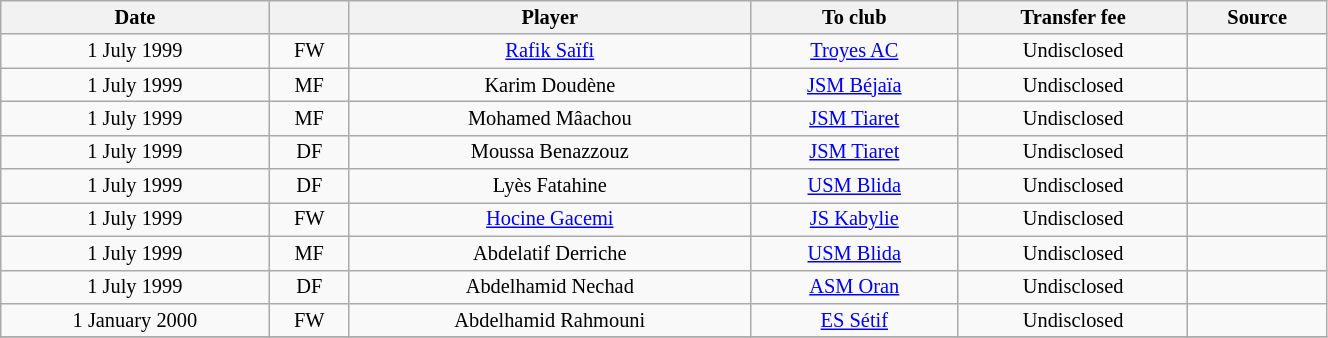<table class="wikitable sortable" style="width:70%; text-align:center; font-size:85%; text-align:centre;">
<tr>
<th><strong>Date</strong></th>
<th><strong></strong></th>
<th><strong>Player</strong></th>
<th><strong>To club</strong></th>
<th><strong>Transfer fee</strong></th>
<th><strong>Source</strong></th>
</tr>
<tr>
<td>1 July 1999</td>
<td>FW</td>
<td> <a href='#'>Rafik Saïfi</a></td>
<td> <a href='#'>Troyes AC</a></td>
<td>Undisclosed</td>
<td></td>
</tr>
<tr>
<td>1 July 1999</td>
<td>MF</td>
<td> Karim Doudène</td>
<td><a href='#'>JSM Béjaïa</a></td>
<td>Undisclosed</td>
<td></td>
</tr>
<tr>
<td>1 July 1999</td>
<td>MF</td>
<td> Mohamed Mâachou</td>
<td><a href='#'>JSM Tiaret</a></td>
<td>Undisclosed</td>
<td></td>
</tr>
<tr>
<td>1 July 1999</td>
<td>DF</td>
<td> Moussa Benazzouz</td>
<td><a href='#'>JSM Tiaret</a></td>
<td>Undisclosed</td>
<td></td>
</tr>
<tr>
<td>1 July 1999</td>
<td>DF</td>
<td> Lyès Fatahine</td>
<td><a href='#'>USM Blida</a></td>
<td>Undisclosed</td>
<td></td>
</tr>
<tr>
<td>1 July 1999</td>
<td>FW</td>
<td> <a href='#'>Hocine Gacemi</a></td>
<td><a href='#'>JS Kabylie</a></td>
<td>Undisclosed</td>
<td></td>
</tr>
<tr>
<td>1 July 1999</td>
<td>MF</td>
<td> Abdelatif Derriche</td>
<td><a href='#'>USM Blida</a></td>
<td>Undisclosed</td>
<td></td>
</tr>
<tr>
<td>1 July 1999</td>
<td>DF</td>
<td> Abdelhamid Nechad</td>
<td><a href='#'>ASM Oran</a></td>
<td>Undisclosed</td>
<td></td>
</tr>
<tr>
<td>1 January 2000</td>
<td>FW</td>
<td> Abdelhamid Rahmouni</td>
<td><a href='#'>ES Sétif</a></td>
<td>Undisclosed</td>
<td></td>
</tr>
<tr>
</tr>
</table>
